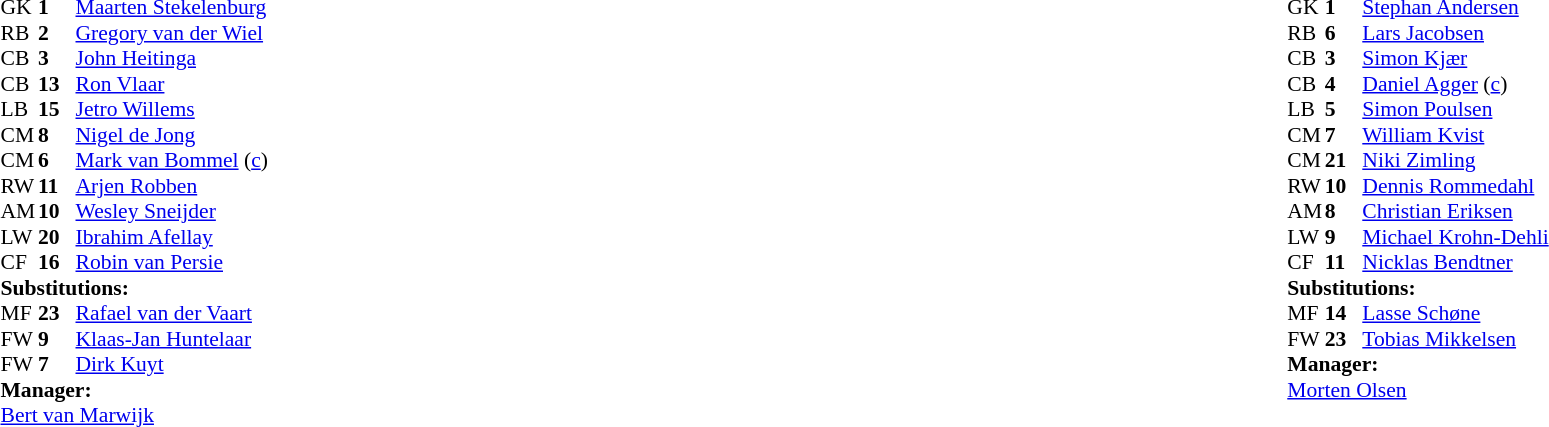<table style="width:100%;">
<tr>
<td style="vertical-align:top; width:40%;"><br><table style="font-size:90%" cellspacing="0" cellpadding="0">
<tr>
<th width="25"></th>
<th width="25"></th>
</tr>
<tr>
<td>GK</td>
<td><strong>1</strong></td>
<td><a href='#'>Maarten Stekelenburg</a></td>
</tr>
<tr>
<td>RB</td>
<td><strong>2</strong></td>
<td><a href='#'>Gregory van der Wiel</a></td>
<td></td>
<td></td>
</tr>
<tr>
<td>CB</td>
<td><strong>3</strong></td>
<td><a href='#'>John Heitinga</a></td>
</tr>
<tr>
<td>CB</td>
<td><strong>13</strong></td>
<td><a href='#'>Ron Vlaar</a></td>
</tr>
<tr>
<td>LB</td>
<td><strong>15</strong></td>
<td><a href='#'>Jetro Willems</a></td>
</tr>
<tr>
<td>CM</td>
<td><strong>8</strong></td>
<td><a href='#'>Nigel de Jong</a></td>
<td></td>
<td></td>
</tr>
<tr>
<td>CM</td>
<td><strong>6</strong></td>
<td><a href='#'>Mark van Bommel</a> (<a href='#'>c</a>)</td>
<td></td>
</tr>
<tr>
<td>RW</td>
<td><strong>11</strong></td>
<td><a href='#'>Arjen Robben</a></td>
</tr>
<tr>
<td>AM</td>
<td><strong>10</strong></td>
<td><a href='#'>Wesley Sneijder</a></td>
</tr>
<tr>
<td>LW</td>
<td><strong>20</strong></td>
<td><a href='#'>Ibrahim Afellay</a></td>
<td></td>
<td></td>
</tr>
<tr>
<td>CF</td>
<td><strong>16</strong></td>
<td><a href='#'>Robin van Persie</a></td>
</tr>
<tr>
<td colspan=3><strong>Substitutions:</strong></td>
</tr>
<tr>
<td>MF</td>
<td><strong>23</strong></td>
<td><a href='#'>Rafael van der Vaart</a></td>
<td></td>
<td></td>
</tr>
<tr>
<td>FW</td>
<td><strong>9</strong></td>
<td><a href='#'>Klaas-Jan Huntelaar</a></td>
<td></td>
<td></td>
</tr>
<tr>
<td>FW</td>
<td><strong>7</strong></td>
<td><a href='#'>Dirk Kuyt</a></td>
<td></td>
<td></td>
</tr>
<tr>
<td colspan=3><strong>Manager:</strong></td>
</tr>
<tr>
<td colspan=3><a href='#'>Bert van Marwijk</a></td>
</tr>
</table>
</td>
<td valign="top"></td>
<td style="vertical-align:top; width:50%;"><br><table style="font-size:90%; margin:auto;" cellspacing="0" cellpadding="0">
<tr>
<th width=25></th>
<th width=25></th>
</tr>
<tr>
<td>GK</td>
<td><strong>1</strong></td>
<td><a href='#'>Stephan Andersen</a></td>
</tr>
<tr>
<td>RB</td>
<td><strong>6</strong></td>
<td><a href='#'>Lars Jacobsen</a></td>
</tr>
<tr>
<td>CB</td>
<td><strong>3</strong></td>
<td><a href='#'>Simon Kjær</a></td>
</tr>
<tr>
<td>CB</td>
<td><strong>4</strong></td>
<td><a href='#'>Daniel Agger</a> (<a href='#'>c</a>)</td>
</tr>
<tr>
<td>LB</td>
<td><strong>5</strong></td>
<td><a href='#'>Simon Poulsen</a></td>
<td></td>
</tr>
<tr>
<td>CM</td>
<td><strong>7</strong></td>
<td><a href='#'>William Kvist</a></td>
<td></td>
</tr>
<tr>
<td>CM</td>
<td><strong>21</strong></td>
<td><a href='#'>Niki Zimling</a></td>
</tr>
<tr>
<td>RW</td>
<td><strong>10</strong></td>
<td><a href='#'>Dennis Rommedahl</a></td>
<td></td>
<td></td>
</tr>
<tr>
<td>AM</td>
<td><strong>8</strong></td>
<td><a href='#'>Christian Eriksen</a></td>
<td></td>
<td></td>
</tr>
<tr>
<td>LW</td>
<td><strong>9</strong></td>
<td><a href='#'>Michael Krohn-Dehli</a></td>
</tr>
<tr>
<td>CF</td>
<td><strong>11</strong></td>
<td><a href='#'>Nicklas Bendtner</a></td>
</tr>
<tr>
<td colspan=3><strong>Substitutions:</strong></td>
</tr>
<tr>
<td>MF</td>
<td><strong>14</strong></td>
<td><a href='#'>Lasse Schøne</a></td>
<td></td>
<td></td>
</tr>
<tr>
<td>FW</td>
<td><strong>23</strong></td>
<td><a href='#'>Tobias Mikkelsen</a></td>
<td></td>
<td></td>
</tr>
<tr>
<td colspan=3><strong>Manager:</strong></td>
</tr>
<tr>
<td colspan=3><a href='#'>Morten Olsen</a></td>
</tr>
</table>
</td>
</tr>
</table>
